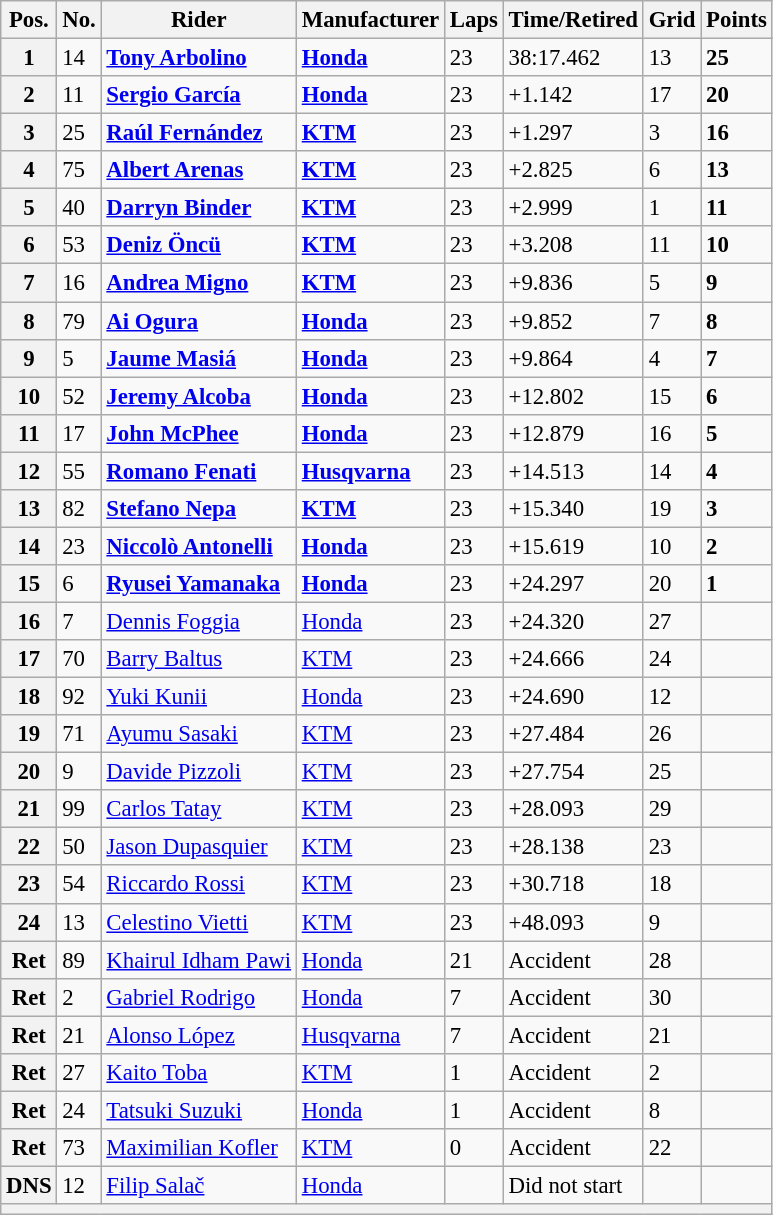<table class="wikitable" style="font-size: 95%;">
<tr>
<th>Pos.</th>
<th>No.</th>
<th>Rider</th>
<th>Manufacturer</th>
<th>Laps</th>
<th>Time/Retired</th>
<th>Grid</th>
<th>Points</th>
</tr>
<tr>
<th>1</th>
<td>14</td>
<td> <strong><a href='#'>Tony Arbolino</a></strong></td>
<td><strong><a href='#'>Honda</a></strong></td>
<td>23</td>
<td>38:17.462</td>
<td>13</td>
<td><strong>25</strong></td>
</tr>
<tr>
<th>2</th>
<td>11</td>
<td> <strong><a href='#'>Sergio García</a></strong></td>
<td><strong><a href='#'>Honda</a></strong></td>
<td>23</td>
<td>+1.142</td>
<td>17</td>
<td><strong>20</strong></td>
</tr>
<tr>
<th>3</th>
<td>25</td>
<td> <strong><a href='#'>Raúl Fernández</a></strong></td>
<td><strong><a href='#'>KTM</a></strong></td>
<td>23</td>
<td>+1.297</td>
<td>3</td>
<td><strong>16</strong></td>
</tr>
<tr>
<th>4</th>
<td>75</td>
<td> <strong><a href='#'>Albert Arenas</a></strong></td>
<td><strong><a href='#'>KTM</a></strong></td>
<td>23</td>
<td>+2.825</td>
<td>6</td>
<td><strong>13</strong></td>
</tr>
<tr>
<th>5</th>
<td>40</td>
<td> <strong><a href='#'>Darryn Binder</a></strong></td>
<td><strong><a href='#'>KTM</a></strong></td>
<td>23</td>
<td>+2.999</td>
<td>1</td>
<td><strong>11</strong></td>
</tr>
<tr>
<th>6</th>
<td>53</td>
<td> <strong><a href='#'>Deniz Öncü</a></strong></td>
<td><strong><a href='#'>KTM</a></strong></td>
<td>23</td>
<td>+3.208</td>
<td>11</td>
<td><strong>10</strong></td>
</tr>
<tr>
<th>7</th>
<td>16</td>
<td> <strong><a href='#'>Andrea Migno</a></strong></td>
<td><strong><a href='#'>KTM</a></strong></td>
<td>23</td>
<td>+9.836</td>
<td>5</td>
<td><strong>9</strong></td>
</tr>
<tr>
<th>8</th>
<td>79</td>
<td> <strong><a href='#'>Ai Ogura</a></strong></td>
<td><strong><a href='#'>Honda</a></strong></td>
<td>23</td>
<td>+9.852</td>
<td>7</td>
<td><strong>8</strong></td>
</tr>
<tr>
<th>9</th>
<td>5</td>
<td> <strong><a href='#'>Jaume Masiá</a></strong></td>
<td><strong><a href='#'>Honda</a></strong></td>
<td>23</td>
<td>+9.864</td>
<td>4</td>
<td><strong>7</strong></td>
</tr>
<tr>
<th>10</th>
<td>52</td>
<td> <strong><a href='#'>Jeremy Alcoba</a></strong></td>
<td><strong><a href='#'>Honda</a></strong></td>
<td>23</td>
<td>+12.802</td>
<td>15</td>
<td><strong>6</strong></td>
</tr>
<tr>
<th>11</th>
<td>17</td>
<td> <strong><a href='#'>John McPhee</a></strong></td>
<td><strong><a href='#'>Honda</a></strong></td>
<td>23</td>
<td>+12.879</td>
<td>16</td>
<td><strong>5</strong></td>
</tr>
<tr>
<th>12</th>
<td>55</td>
<td> <strong><a href='#'>Romano Fenati</a></strong></td>
<td><strong><a href='#'>Husqvarna</a></strong></td>
<td>23</td>
<td>+14.513</td>
<td>14</td>
<td><strong>4</strong></td>
</tr>
<tr>
<th>13</th>
<td>82</td>
<td> <strong><a href='#'>Stefano Nepa</a></strong></td>
<td><strong><a href='#'>KTM</a></strong></td>
<td>23</td>
<td>+15.340</td>
<td>19</td>
<td><strong>3</strong></td>
</tr>
<tr>
<th>14</th>
<td>23</td>
<td> <strong><a href='#'>Niccolò Antonelli</a></strong></td>
<td><strong><a href='#'>Honda</a></strong></td>
<td>23</td>
<td>+15.619</td>
<td>10</td>
<td><strong>2</strong></td>
</tr>
<tr>
<th>15</th>
<td>6</td>
<td> <strong><a href='#'>Ryusei Yamanaka</a></strong></td>
<td><strong><a href='#'>Honda</a></strong></td>
<td>23</td>
<td>+24.297</td>
<td>20</td>
<td><strong>1</strong></td>
</tr>
<tr>
<th>16</th>
<td>7</td>
<td> <a href='#'>Dennis Foggia</a></td>
<td><a href='#'>Honda</a></td>
<td>23</td>
<td>+24.320</td>
<td>27</td>
<td></td>
</tr>
<tr>
<th>17</th>
<td>70</td>
<td> <a href='#'>Barry Baltus</a></td>
<td><a href='#'>KTM</a></td>
<td>23</td>
<td>+24.666</td>
<td>24</td>
<td></td>
</tr>
<tr>
<th>18</th>
<td>92</td>
<td> <a href='#'>Yuki Kunii</a></td>
<td><a href='#'>Honda</a></td>
<td>23</td>
<td>+24.690</td>
<td>12</td>
<td></td>
</tr>
<tr>
<th>19</th>
<td>71</td>
<td> <a href='#'>Ayumu Sasaki</a></td>
<td><a href='#'>KTM</a></td>
<td>23</td>
<td>+27.484</td>
<td>26</td>
<td></td>
</tr>
<tr>
<th>20</th>
<td>9</td>
<td> <a href='#'>Davide Pizzoli</a></td>
<td><a href='#'>KTM</a></td>
<td>23</td>
<td>+27.754</td>
<td>25</td>
<td></td>
</tr>
<tr>
<th>21</th>
<td>99</td>
<td> <a href='#'>Carlos Tatay</a></td>
<td><a href='#'>KTM</a></td>
<td>23</td>
<td>+28.093</td>
<td>29</td>
<td></td>
</tr>
<tr>
<th>22</th>
<td>50</td>
<td> <a href='#'>Jason Dupasquier</a></td>
<td><a href='#'>KTM</a></td>
<td>23</td>
<td>+28.138</td>
<td>23</td>
<td></td>
</tr>
<tr>
<th>23</th>
<td>54</td>
<td> <a href='#'>Riccardo Rossi</a></td>
<td><a href='#'>KTM</a></td>
<td>23</td>
<td>+30.718</td>
<td>18</td>
<td></td>
</tr>
<tr>
<th>24</th>
<td>13</td>
<td> <a href='#'>Celestino Vietti</a></td>
<td><a href='#'>KTM</a></td>
<td>23</td>
<td>+48.093</td>
<td>9</td>
<td></td>
</tr>
<tr>
<th>Ret</th>
<td>89</td>
<td> <a href='#'>Khairul Idham Pawi</a></td>
<td><a href='#'>Honda</a></td>
<td>21</td>
<td>Accident</td>
<td>28</td>
<td></td>
</tr>
<tr>
<th>Ret</th>
<td>2</td>
<td> <a href='#'>Gabriel Rodrigo</a></td>
<td><a href='#'>Honda</a></td>
<td>7</td>
<td>Accident</td>
<td>30</td>
<td></td>
</tr>
<tr>
<th>Ret</th>
<td>21</td>
<td> <a href='#'>Alonso López</a></td>
<td><a href='#'>Husqvarna</a></td>
<td>7</td>
<td>Accident</td>
<td>21</td>
<td></td>
</tr>
<tr>
<th>Ret</th>
<td>27</td>
<td> <a href='#'>Kaito Toba</a></td>
<td><a href='#'>KTM</a></td>
<td>1</td>
<td>Accident</td>
<td>2</td>
<td></td>
</tr>
<tr>
<th>Ret</th>
<td>24</td>
<td> <a href='#'>Tatsuki Suzuki</a></td>
<td><a href='#'>Honda</a></td>
<td>1</td>
<td>Accident</td>
<td>8</td>
<td></td>
</tr>
<tr>
<th>Ret</th>
<td>73</td>
<td> <a href='#'>Maximilian Kofler</a></td>
<td><a href='#'>KTM</a></td>
<td>0</td>
<td>Accident</td>
<td>22</td>
<td></td>
</tr>
<tr>
<th>DNS</th>
<td>12</td>
<td> <a href='#'>Filip Salač</a></td>
<td><a href='#'>Honda</a></td>
<td></td>
<td>Did not start</td>
<td></td>
<td></td>
</tr>
<tr>
<th colspan=8></th>
</tr>
</table>
